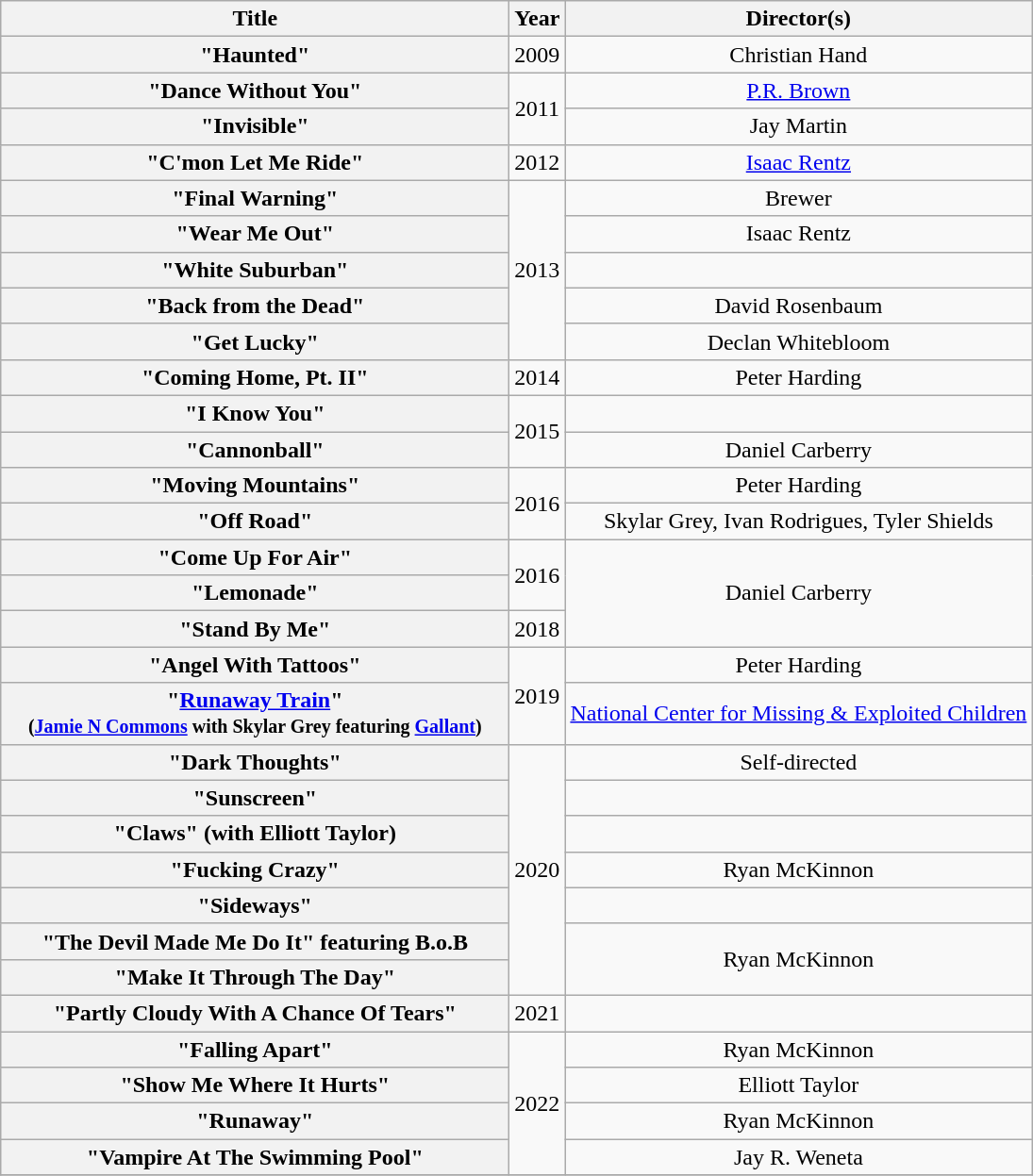<table class="wikitable plainrowheaders" style="text-align:center;">
<tr>
<th scope="col" style="width:22em;">Title</th>
<th scope="col">Year</th>
<th scope="col">Director(s)</th>
</tr>
<tr>
<th scope="row">"Haunted"</th>
<td>2009</td>
<td>Christian Hand</td>
</tr>
<tr>
<th scope="row">"Dance Without You"</th>
<td rowspan="2">2011</td>
<td><a href='#'>P.R. Brown</a></td>
</tr>
<tr>
<th scope="row">"Invisible"</th>
<td>Jay Martin</td>
</tr>
<tr>
<th scope="row">"C'mon Let Me Ride"</th>
<td>2012</td>
<td><a href='#'>Isaac Rentz</a></td>
</tr>
<tr>
<th scope="row">"Final Warning"</th>
<td rowspan="5">2013</td>
<td>Brewer</td>
</tr>
<tr>
<th scope="row">"Wear Me Out"</th>
<td>Isaac Rentz</td>
</tr>
<tr>
<th scope="row">"White Suburban"</th>
<td></td>
</tr>
<tr>
<th scope="row">"Back from the Dead"</th>
<td>David Rosenbaum</td>
</tr>
<tr>
<th scope="row">"Get Lucky"</th>
<td>Declan Whitebloom</td>
</tr>
<tr>
<th scope="row">"Coming Home, Pt. II"</th>
<td>2014</td>
<td>Peter Harding</td>
</tr>
<tr>
<th scope="row">"I Know You"</th>
<td rowspan="2">2015</td>
<td></td>
</tr>
<tr>
<th scope="row">"Cannonball"</th>
<td>Daniel Carberry</td>
</tr>
<tr>
<th scope="row">"Moving Mountains"</th>
<td rowspan="2">2016</td>
<td>Peter Harding</td>
</tr>
<tr>
<th scope="row">"Off Road"</th>
<td>Skylar Grey, Ivan Rodrigues, Tyler Shields</td>
</tr>
<tr>
<th scope="row">"Come Up For Air"</th>
<td rowspan="2">2016</td>
<td rowspan="3">Daniel Carberry</td>
</tr>
<tr>
<th scope="row">"Lemonade"</th>
</tr>
<tr>
<th scope="row">"Stand By Me"</th>
<td>2018</td>
</tr>
<tr>
<th scope="row">"Angel With Tattoos"</th>
<td rowspan="2">2019</td>
<td>Peter Harding</td>
</tr>
<tr>
<th scope="row">"<a href='#'>Runaway Train</a>"<br><small>(<a href='#'>Jamie N Commons</a> with Skylar Grey featuring <a href='#'>Gallant</a>)</small></th>
<td><a href='#'>National Center for Missing & Exploited Children</a></td>
</tr>
<tr>
<th scope="row">"Dark Thoughts"</th>
<td rowspan="7">2020</td>
<td>Self-directed</td>
</tr>
<tr>
<th scope="row">"Sunscreen"</th>
<td></td>
</tr>
<tr>
<th scope="row">"Claws" (with Elliott Taylor)</th>
<td></td>
</tr>
<tr>
<th scope="row">"Fucking Crazy"</th>
<td>Ryan McKinnon</td>
</tr>
<tr>
<th scope="row">"Sideways"</th>
<td></td>
</tr>
<tr>
<th scope="row">"The Devil Made Me Do It" featuring B.o.B</th>
<td rowspan="2">Ryan McKinnon</td>
</tr>
<tr>
<th scope="row">"Make It Through The Day"</th>
</tr>
<tr>
<th scope="row">"Partly Cloudy With A Chance Of Tears"</th>
<td>2021</td>
<td></td>
</tr>
<tr>
<th scope="row">"Falling Apart"</th>
<td rowspan="4">2022</td>
<td>Ryan McKinnon</td>
</tr>
<tr>
<th scope="row">"Show Me Where It Hurts"</th>
<td>Elliott Taylor</td>
</tr>
<tr>
<th scope="row">"Runaway"</th>
<td>Ryan McKinnon</td>
</tr>
<tr>
<th scope="row">"Vampire At The Swimming Pool"</th>
<td>Jay R. Weneta</td>
</tr>
<tr>
</tr>
</table>
